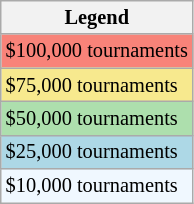<table class="wikitable" style="font-size:85%">
<tr>
<th>Legend</th>
</tr>
<tr style="background:#f88379;">
<td>$100,000 tournaments</td>
</tr>
<tr style="background:#f7e98e;">
<td>$75,000 tournaments</td>
</tr>
<tr style="background:#addfad;">
<td>$50,000 tournaments</td>
</tr>
<tr style="background:lightblue;">
<td>$25,000 tournaments</td>
</tr>
<tr style="background:#f0f8ff;">
<td>$10,000 tournaments</td>
</tr>
</table>
